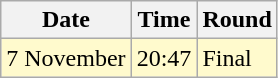<table class="wikitable">
<tr>
<th>Date</th>
<th>Time</th>
<th>Round</th>
</tr>
<tr bgcolor="lemonchiffon">
<td>7 November</td>
<td>20:47</td>
<td>Final</td>
</tr>
</table>
